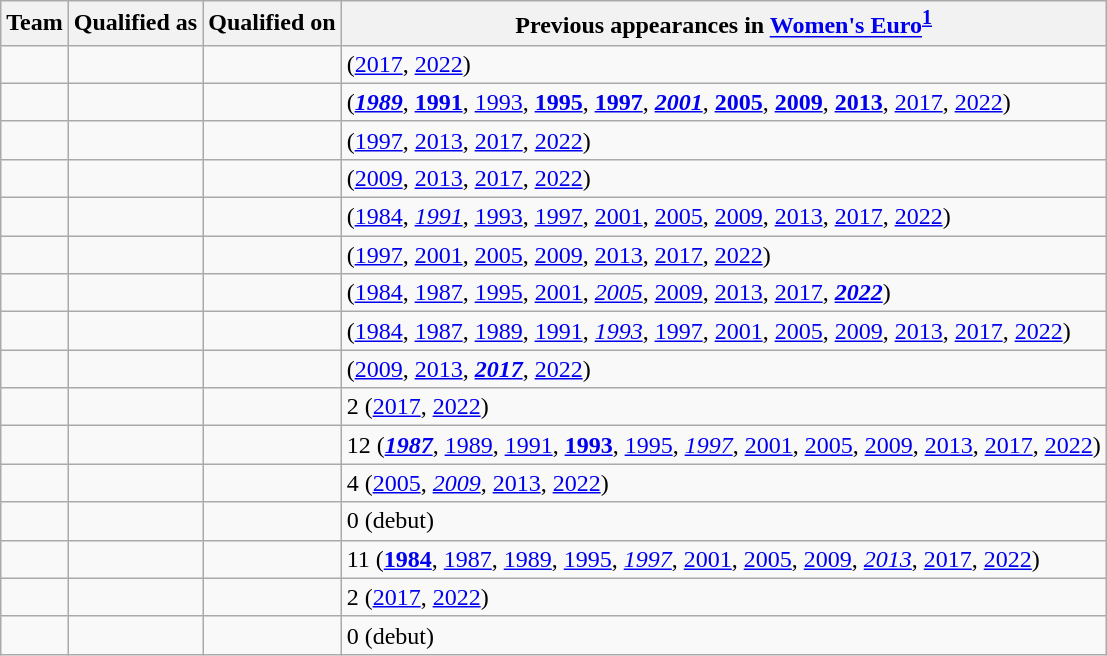<table class="wikitable sortable" style="text-align: left;">
<tr>
<th>Team</th>
<th>Qualified as</th>
<th>Qualified on</th>
<th data-sort-type="number">Previous appearances in <a href='#'>Women's Euro</a><sup><strong><a href='#'>1</a></strong></sup></th>
</tr>
<tr>
<td></td>
<td></td>
<td></td>
<td> (<a href='#'>2017</a>, <a href='#'>2022</a>)</td>
</tr>
<tr>
<td></td>
<td></td>
<td></td>
<td> (<strong><em><a href='#'>1989</a></em></strong>, <strong><a href='#'>1991</a></strong>, <a href='#'>1993</a>, <strong><a href='#'>1995</a></strong>, <strong><a href='#'>1997</a></strong>, <strong><em><a href='#'>2001</a></em></strong>, <strong><a href='#'>2005</a></strong>, <strong><a href='#'>2009</a></strong>, <strong><a href='#'>2013</a></strong>, <a href='#'>2017</a>, <a href='#'>2022</a>)</td>
</tr>
<tr>
<td></td>
<td></td>
<td></td>
<td> (<a href='#'>1997</a>, <a href='#'>2013</a>, <a href='#'>2017</a>, <a href='#'>2022</a>)</td>
</tr>
<tr>
<td></td>
<td></td>
<td></td>
<td> (<a href='#'>2009</a>, <a href='#'>2013</a>, <a href='#'>2017</a>, <a href='#'>2022</a>)</td>
</tr>
<tr>
<td></td>
<td></td>
<td></td>
<td> (<a href='#'>1984</a>, <em><a href='#'>1991</a></em>, <a href='#'>1993</a>, <a href='#'>1997</a>, <a href='#'>2001</a>, <a href='#'>2005</a>, <a href='#'>2009</a>, <a href='#'>2013</a>, <a href='#'>2017</a>, <a href='#'>2022</a>)</td>
</tr>
<tr>
<td></td>
<td></td>
<td></td>
<td> (<a href='#'>1997</a>, <a href='#'>2001</a>, <a href='#'>2005</a>, <a href='#'>2009</a>, <a href='#'>2013</a>, <a href='#'>2017</a>, <a href='#'>2022</a>)</td>
</tr>
<tr>
<td></td>
<td></td>
<td></td>
<td> (<a href='#'>1984</a>, <a href='#'>1987</a>, <a href='#'>1995</a>, <a href='#'>2001</a>, <em><a href='#'>2005</a></em>, <a href='#'>2009</a>, <a href='#'>2013</a>, <a href='#'>2017</a>, <strong><em><a href='#'>2022</a></em></strong>)</td>
</tr>
<tr>
<td></td>
<td></td>
<td></td>
<td> (<a href='#'>1984</a>, <a href='#'>1987</a>, <a href='#'>1989</a>, <a href='#'>1991</a>, <em><a href='#'>1993</a></em>, <a href='#'>1997</a>, <a href='#'>2001</a>, <a href='#'>2005</a>, <a href='#'>2009</a>, <a href='#'>2013</a>, <a href='#'>2017</a>, <a href='#'>2022</a>)</td>
</tr>
<tr>
<td></td>
<td></td>
<td></td>
<td> (<a href='#'>2009</a>, <a href='#'>2013</a>, <strong><em><a href='#'>2017</a></em></strong>, <a href='#'>2022</a>)</td>
</tr>
<tr>
<td></td>
<td></td>
<td></td>
<td>2 (<a href='#'>2017</a>, <a href='#'>2022</a>)</td>
</tr>
<tr>
<td></td>
<td></td>
<td></td>
<td>12 (<strong><em><a href='#'>1987</a></em></strong>, <a href='#'>1989</a>, <a href='#'>1991</a>, <strong><a href='#'>1993</a></strong>, <a href='#'>1995</a>, <em><a href='#'>1997</a></em>, <a href='#'>2001</a>, <a href='#'>2005</a>, <a href='#'>2009</a>, <a href='#'>2013</a>, <a href='#'>2017</a>, <a href='#'>2022</a>)</td>
</tr>
<tr>
<td></td>
<td></td>
<td></td>
<td>4 (<a href='#'>2005</a>, <em><a href='#'>2009</a></em>, <a href='#'>2013</a>, <a href='#'>2022</a>)</td>
</tr>
<tr>
<td></td>
<td></td>
<td></td>
<td>0 (debut)</td>
</tr>
<tr>
<td></td>
<td></td>
<td></td>
<td>11 (<strong><a href='#'>1984</a></strong>, <a href='#'>1987</a>, <a href='#'>1989</a>, <a href='#'>1995</a>, <em><a href='#'>1997</a></em>, <a href='#'>2001</a>, <a href='#'>2005</a>, <a href='#'>2009</a>, <em><a href='#'>2013</a></em>, <a href='#'>2017</a>, <a href='#'>2022</a>)</td>
</tr>
<tr>
<td></td>
<td></td>
<td></td>
<td>2 (<a href='#'>2017</a>, <a href='#'>2022</a>)</td>
</tr>
<tr>
<td></td>
<td></td>
<td></td>
<td>0 (debut)</td>
</tr>
</table>
